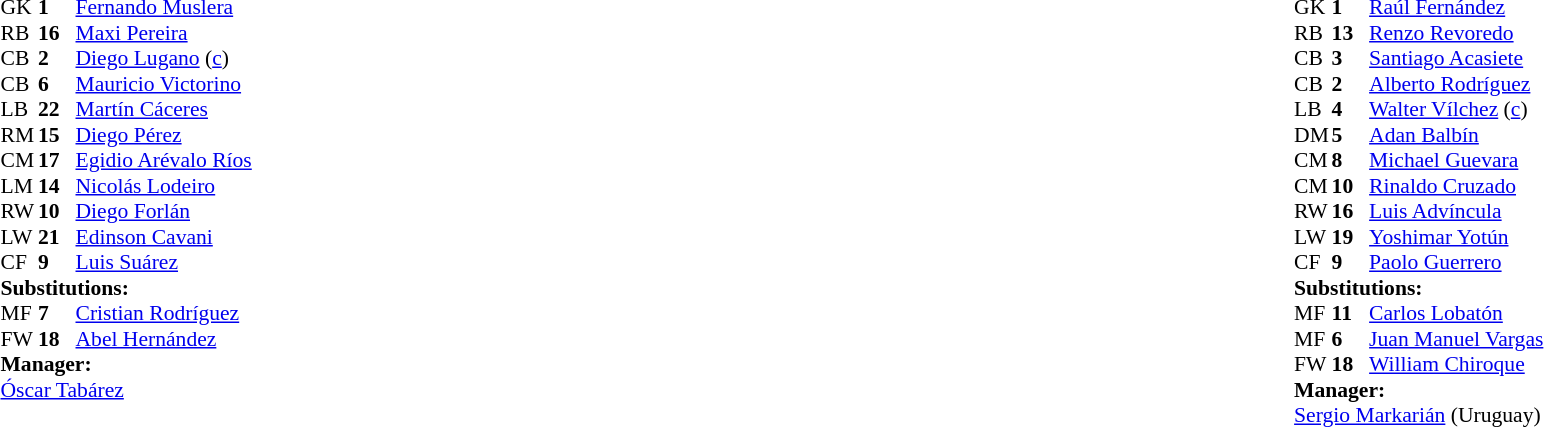<table width="100%">
<tr>
<td width="50%" valign="top"><br><table cellpadding="0" cellspacing="0" style="font-size: 90%">
<tr>
<th width="25"></th>
<th width="25"></th>
</tr>
<tr>
<td>GK</td>
<td><strong>1</strong></td>
<td><a href='#'>Fernando Muslera</a></td>
</tr>
<tr>
<td>RB</td>
<td><strong>16</strong></td>
<td><a href='#'>Maxi Pereira</a></td>
</tr>
<tr>
<td>CB</td>
<td><strong>2</strong></td>
<td><a href='#'>Diego Lugano</a> (<a href='#'>c</a>)</td>
</tr>
<tr>
<td>CB</td>
<td><strong>6</strong></td>
<td><a href='#'>Mauricio Victorino</a></td>
</tr>
<tr>
<td>LB</td>
<td><strong>22</strong></td>
<td><a href='#'>Martín Cáceres</a></td>
<td></td>
</tr>
<tr>
<td>RM</td>
<td><strong>15</strong></td>
<td><a href='#'>Diego Pérez</a></td>
</tr>
<tr>
<td>CM</td>
<td><strong>17</strong></td>
<td><a href='#'>Egidio Arévalo Ríos</a></td>
</tr>
<tr>
<td>LM</td>
<td><strong>14</strong></td>
<td><a href='#'>Nicolás Lodeiro</a></td>
<td></td>
<td></td>
</tr>
<tr>
<td>RW</td>
<td><strong>10</strong></td>
<td><a href='#'>Diego Forlán</a></td>
</tr>
<tr>
<td>LW</td>
<td><strong>21</strong></td>
<td><a href='#'>Edinson Cavani</a></td>
<td></td>
<td></td>
</tr>
<tr>
<td>CF</td>
<td><strong>9</strong></td>
<td><a href='#'>Luis Suárez</a></td>
</tr>
<tr>
<td colspan="3"><strong>Substitutions:</strong></td>
</tr>
<tr>
<td>MF</td>
<td><strong>7</strong></td>
<td><a href='#'>Cristian Rodríguez</a></td>
<td></td>
<td></td>
</tr>
<tr>
<td>FW</td>
<td><strong>18</strong></td>
<td><a href='#'>Abel Hernández</a></td>
<td></td>
<td></td>
</tr>
<tr>
<td colspan="3"><strong>Manager:</strong></td>
</tr>
<tr>
<td colspan="3"><a href='#'>Óscar Tabárez</a></td>
</tr>
</table>
</td>
<td valign="top"></td>
<td width="50%" valign="top"><br><table align="center" cellpadding="0" cellspacing="0" style="font-size: 90%">
<tr>
<th width="25"></th>
<th width="25"></th>
</tr>
<tr>
<td>GK</td>
<td><strong>1</strong></td>
<td><a href='#'>Raúl Fernández</a></td>
</tr>
<tr>
<td>RB</td>
<td><strong>13</strong></td>
<td><a href='#'>Renzo Revoredo</a></td>
</tr>
<tr>
<td>CB</td>
<td><strong>3</strong></td>
<td><a href='#'>Santiago Acasiete</a></td>
<td></td>
</tr>
<tr>
<td>CB</td>
<td><strong>2</strong></td>
<td><a href='#'>Alberto Rodríguez</a></td>
</tr>
<tr>
<td>LB</td>
<td><strong>4</strong></td>
<td><a href='#'>Walter Vílchez</a> (<a href='#'>c</a>)</td>
</tr>
<tr>
<td>DM</td>
<td><strong>5</strong></td>
<td><a href='#'>Adan Balbín</a></td>
</tr>
<tr>
<td>CM</td>
<td><strong>8</strong></td>
<td><a href='#'>Michael Guevara</a></td>
<td></td>
<td></td>
</tr>
<tr>
<td>CM</td>
<td><strong>10</strong></td>
<td><a href='#'>Rinaldo Cruzado</a></td>
<td></td>
</tr>
<tr>
<td>RW</td>
<td><strong>16</strong></td>
<td><a href='#'>Luis Advíncula</a></td>
<td></td>
<td></td>
</tr>
<tr>
<td>LW</td>
<td><strong>19</strong></td>
<td><a href='#'>Yoshimar Yotún</a></td>
<td></td>
<td></td>
</tr>
<tr>
<td>CF</td>
<td><strong>9</strong></td>
<td><a href='#'>Paolo Guerrero</a></td>
<td></td>
</tr>
<tr>
<td colspan="3"><strong>Substitutions:</strong></td>
</tr>
<tr>
<td>MF</td>
<td><strong>11</strong></td>
<td><a href='#'>Carlos Lobatón</a></td>
<td></td>
<td></td>
</tr>
<tr>
<td>MF</td>
<td><strong>6</strong></td>
<td><a href='#'>Juan Manuel Vargas</a></td>
<td></td>
<td></td>
</tr>
<tr>
<td>FW</td>
<td><strong>18</strong></td>
<td><a href='#'>William Chiroque</a></td>
<td></td>
<td></td>
</tr>
<tr>
<td colspan="3"><strong>Manager:</strong></td>
</tr>
<tr>
<td colspan="3"><a href='#'>Sergio Markarián</a> (Uruguay)</td>
</tr>
</table>
</td>
</tr>
</table>
